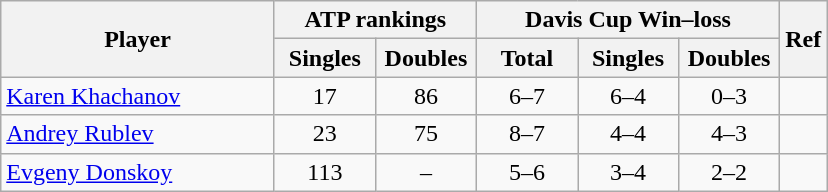<table class="wikitable sortable" style=text-align:center>
<tr>
<th rowspan=2 width="175">Player</th>
<th colspan=2>ATP rankings</th>
<th colspan=3>Davis Cup Win–loss</th>
<th rowspan=2 class="unsortable">Ref</th>
</tr>
<tr>
<th width="60">Singles</th>
<th width="60">Doubles</th>
<th width="60">Total</th>
<th width="60">Singles</th>
<th width="60">Doubles</th>
</tr>
<tr>
<td align=left><a href='#'>Karen Khachanov</a></td>
<td>17</td>
<td>86</td>
<td>6–7</td>
<td>6–4</td>
<td>0–3</td>
<td></td>
</tr>
<tr>
<td align=left><a href='#'>Andrey Rublev</a></td>
<td>23</td>
<td>75</td>
<td>8–7</td>
<td>4–4</td>
<td>4–3</td>
<td></td>
</tr>
<tr>
<td align=left><a href='#'>Evgeny Donskoy</a></td>
<td>113</td>
<td>–</td>
<td>5–6</td>
<td>3–4</td>
<td>2–2</td>
<td></td>
</tr>
</table>
